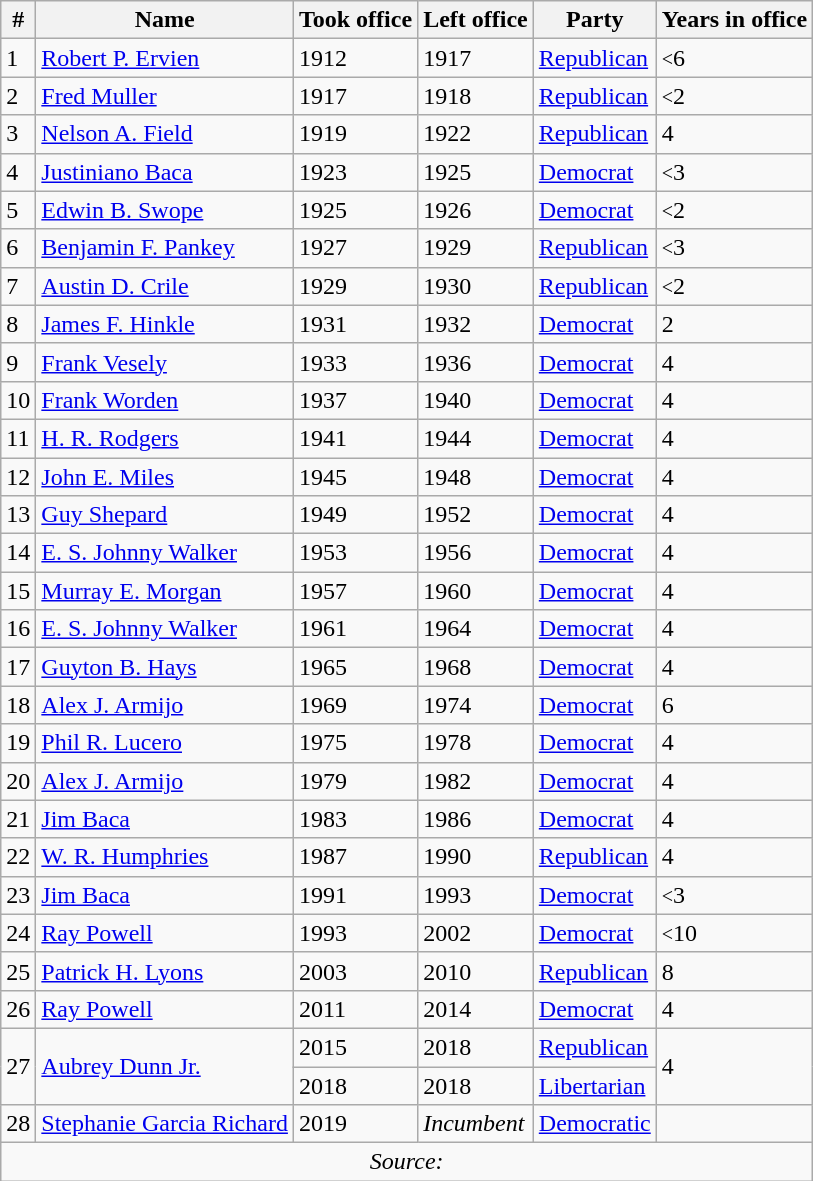<table class="wikitable">
<tr>
<th>#</th>
<th>Name</th>
<th>Took office</th>
<th>Left office</th>
<th>Party</th>
<th>Years in office</th>
</tr>
<tr>
<td>1</td>
<td><a href='#'>Robert P. Ervien</a></td>
<td>1912</td>
<td>1917</td>
<td><a href='#'>Republican</a></td>
<td><small><</small>6</td>
</tr>
<tr>
<td>2</td>
<td><a href='#'>Fred Muller</a></td>
<td>1917</td>
<td>1918</td>
<td><a href='#'>Republican</a></td>
<td><small><</small>2</td>
</tr>
<tr>
<td>3</td>
<td><a href='#'>Nelson A. Field</a></td>
<td>1919</td>
<td>1922</td>
<td><a href='#'>Republican</a></td>
<td>4</td>
</tr>
<tr>
<td>4</td>
<td><a href='#'>Justiniano Baca</a></td>
<td>1923</td>
<td>1925</td>
<td><a href='#'>Democrat</a></td>
<td><small><</small>3</td>
</tr>
<tr>
<td>5</td>
<td><a href='#'>Edwin B. Swope</a></td>
<td>1925</td>
<td>1926</td>
<td><a href='#'>Democrat</a></td>
<td><small><</small>2</td>
</tr>
<tr>
<td>6</td>
<td><a href='#'>Benjamin F. Pankey</a></td>
<td>1927</td>
<td>1929</td>
<td><a href='#'>Republican</a></td>
<td><small><</small>3</td>
</tr>
<tr>
<td>7</td>
<td><a href='#'>Austin D. Crile</a></td>
<td>1929</td>
<td>1930</td>
<td><a href='#'>Republican</a></td>
<td><small><</small>2</td>
</tr>
<tr>
<td>8</td>
<td><a href='#'>James F. Hinkle</a></td>
<td>1931</td>
<td>1932</td>
<td><a href='#'>Democrat</a></td>
<td>2</td>
</tr>
<tr>
<td>9</td>
<td><a href='#'>Frank Vesely</a></td>
<td>1933</td>
<td>1936</td>
<td><a href='#'>Democrat</a></td>
<td>4</td>
</tr>
<tr>
<td>10</td>
<td><a href='#'>Frank Worden</a></td>
<td>1937</td>
<td>1940</td>
<td><a href='#'>Democrat</a></td>
<td>4</td>
</tr>
<tr>
<td>11</td>
<td><a href='#'>H. R. Rodgers</a></td>
<td>1941</td>
<td>1944</td>
<td><a href='#'>Democrat</a></td>
<td>4</td>
</tr>
<tr>
<td>12</td>
<td><a href='#'>John E. Miles</a></td>
<td>1945</td>
<td>1948</td>
<td><a href='#'>Democrat</a></td>
<td>4</td>
</tr>
<tr>
<td>13</td>
<td><a href='#'>Guy Shepard</a></td>
<td>1949</td>
<td>1952</td>
<td><a href='#'>Democrat</a></td>
<td>4</td>
</tr>
<tr>
<td>14</td>
<td><a href='#'>E. S. Johnny Walker</a></td>
<td>1953</td>
<td>1956</td>
<td><a href='#'>Democrat</a></td>
<td>4</td>
</tr>
<tr>
<td>15</td>
<td><a href='#'>Murray E. Morgan</a></td>
<td>1957</td>
<td>1960</td>
<td><a href='#'>Democrat</a></td>
<td>4</td>
</tr>
<tr>
<td>16</td>
<td><a href='#'>E. S. Johnny Walker</a></td>
<td>1961</td>
<td>1964</td>
<td><a href='#'>Democrat</a></td>
<td>4</td>
</tr>
<tr>
<td>17</td>
<td><a href='#'>Guyton B. Hays</a></td>
<td>1965</td>
<td>1968</td>
<td><a href='#'>Democrat</a></td>
<td>4</td>
</tr>
<tr>
<td>18</td>
<td><a href='#'>Alex J. Armijo</a></td>
<td>1969</td>
<td>1974</td>
<td><a href='#'>Democrat</a></td>
<td>6</td>
</tr>
<tr>
<td>19</td>
<td><a href='#'>Phil R. Lucero</a></td>
<td>1975</td>
<td>1978</td>
<td><a href='#'>Democrat</a></td>
<td>4</td>
</tr>
<tr>
<td>20</td>
<td><a href='#'>Alex J. Armijo</a></td>
<td>1979</td>
<td>1982</td>
<td><a href='#'>Democrat</a></td>
<td>4</td>
</tr>
<tr>
<td>21</td>
<td><a href='#'>Jim Baca</a></td>
<td>1983</td>
<td>1986</td>
<td><a href='#'>Democrat</a></td>
<td>4</td>
</tr>
<tr>
<td>22</td>
<td><a href='#'>W. R. Humphries</a></td>
<td>1987</td>
<td>1990</td>
<td><a href='#'>Republican</a></td>
<td>4</td>
</tr>
<tr>
<td>23</td>
<td><a href='#'>Jim Baca</a></td>
<td>1991</td>
<td>1993</td>
<td><a href='#'>Democrat</a></td>
<td><small><</small>3</td>
</tr>
<tr>
<td>24</td>
<td><a href='#'>Ray Powell</a></td>
<td>1993</td>
<td>2002</td>
<td><a href='#'>Democrat</a></td>
<td><small><</small>10</td>
</tr>
<tr>
<td>25</td>
<td><a href='#'>Patrick H. Lyons</a></td>
<td>2003</td>
<td>2010</td>
<td><a href='#'>Republican</a></td>
<td>8</td>
</tr>
<tr>
<td>26</td>
<td><a href='#'>Ray Powell</a></td>
<td>2011</td>
<td>2014</td>
<td><a href='#'>Democrat</a></td>
<td>4</td>
</tr>
<tr>
<td rowspan=2>27</td>
<td rowspan=2><a href='#'>Aubrey Dunn Jr.</a></td>
<td>2015</td>
<td>2018</td>
<td><a href='#'>Republican</a></td>
<td rowspan=2>4</td>
</tr>
<tr>
<td>2018</td>
<td>2018</td>
<td><a href='#'>Libertarian</a></td>
</tr>
<tr>
<td>28</td>
<td><a href='#'>Stephanie Garcia Richard</a></td>
<td>2019</td>
<td><em>Incumbent</em></td>
<td><a href='#'>Democratic</a></td>
<td></td>
</tr>
<tr>
<td colspan="6" style="text-align:center;"><em>Source:</em></td>
</tr>
</table>
